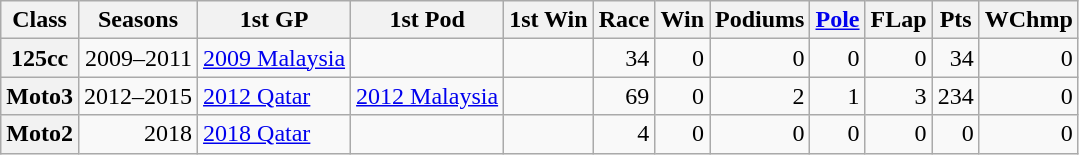<table class="wikitable" style=text-align:right>
<tr>
<th>Class</th>
<th>Seasons</th>
<th>1st GP</th>
<th>1st Pod</th>
<th>1st Win</th>
<th>Race</th>
<th>Win</th>
<th>Podiums</th>
<th><a href='#'>Pole</a></th>
<th>FLap</th>
<th>Pts</th>
<th>WChmp</th>
</tr>
<tr>
<th>125cc</th>
<td>2009–2011</td>
<td align="left"><a href='#'>2009 Malaysia</a></td>
<td align="left"></td>
<td align="left"></td>
<td>34</td>
<td>0</td>
<td>0</td>
<td>0</td>
<td>0</td>
<td>34</td>
<td>0</td>
</tr>
<tr>
<th>Moto3</th>
<td>2012–2015</td>
<td align="left"><a href='#'>2012 Qatar</a></td>
<td align="left"><a href='#'>2012 Malaysia</a></td>
<td align="left"></td>
<td>69</td>
<td>0</td>
<td>2</td>
<td>1</td>
<td>3</td>
<td>234</td>
<td>0</td>
</tr>
<tr>
<th>Moto2</th>
<td>2018</td>
<td align="left"><a href='#'>2018 Qatar</a></td>
<td align="left"></td>
<td align="left"></td>
<td>4</td>
<td>0</td>
<td>0</td>
<td>0</td>
<td>0</td>
<td>0</td>
<td>0</td>
</tr>
</table>
